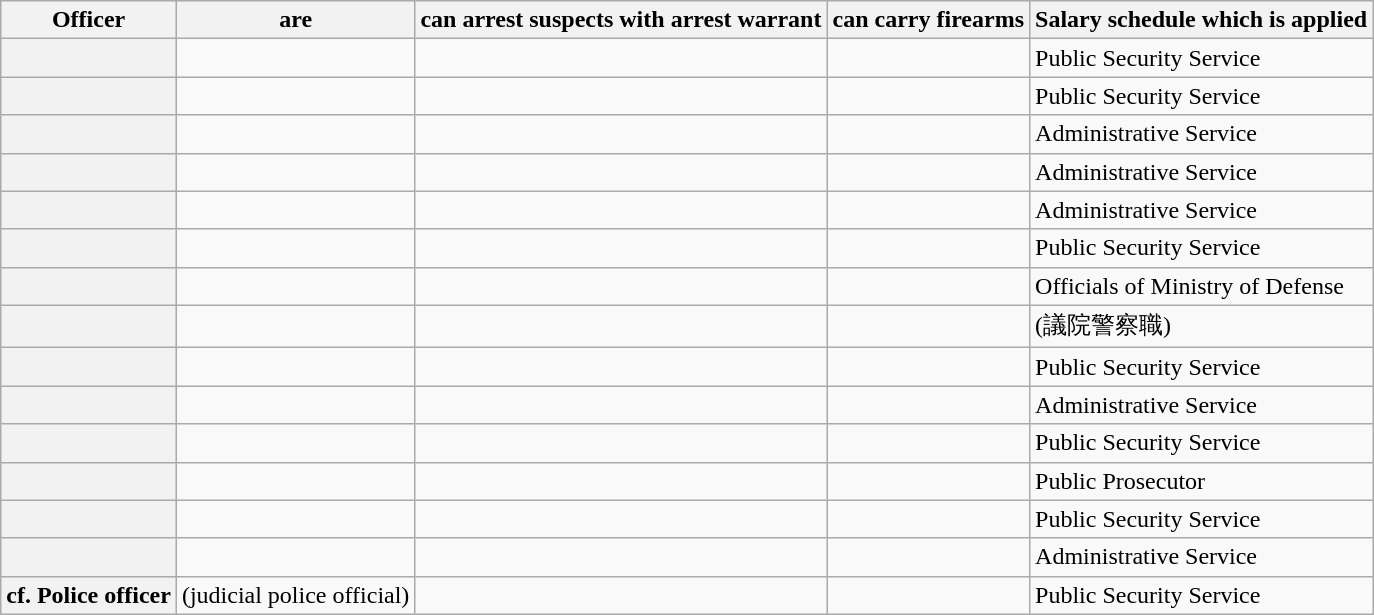<table class="sortable wikitable">
<tr>
<th>Officer</th>
<th>are </th>
<th>can arrest suspects with arrest warrant</th>
<th>can carry firearms</th>
<th>Salary schedule which is applied</th>
</tr>
<tr>
<th></th>
<td></td>
<td></td>
<td></td>
<td>Public Security Service</td>
</tr>
<tr>
<th></th>
<td></td>
<td></td>
<td></td>
<td>Public Security Service</td>
</tr>
<tr>
<th></th>
<td></td>
<td></td>
<td></td>
<td>Administrative Service</td>
</tr>
<tr>
<th></th>
<td></td>
<td></td>
<td></td>
<td>Administrative Service</td>
</tr>
<tr>
<th></th>
<td></td>
<td></td>
<td></td>
<td>Administrative Service</td>
</tr>
<tr>
<th></th>
<td></td>
<td></td>
<td></td>
<td>Public Security Service</td>
</tr>
<tr>
<th></th>
<td></td>
<td></td>
<td></td>
<td>Officials of Ministry of Defense</td>
</tr>
<tr>
<th></th>
<td></td>
<td></td>
<td></td>
<td>(議院警察職)</td>
</tr>
<tr>
<th></th>
<td></td>
<td></td>
<td></td>
<td>Public Security Service</td>
</tr>
<tr>
<th></th>
<td></td>
<td></td>
<td></td>
<td>Administrative Service</td>
</tr>
<tr>
<th></th>
<td></td>
<td></td>
<td></td>
<td>Public Security Service</td>
</tr>
<tr>
<th></th>
<td></td>
<td></td>
<td></td>
<td>Public Prosecutor</td>
</tr>
<tr>
<th></th>
<td></td>
<td></td>
<td></td>
<td>Public Security Service</td>
</tr>
<tr>
<th></th>
<td></td>
<td></td>
<td></td>
<td>Administrative Service</td>
</tr>
<tr class="sortbottom">
<th>cf. Police officer</th>
<td>(judicial police official)</td>
<td></td>
<td></td>
<td>Public Security Service</td>
</tr>
</table>
